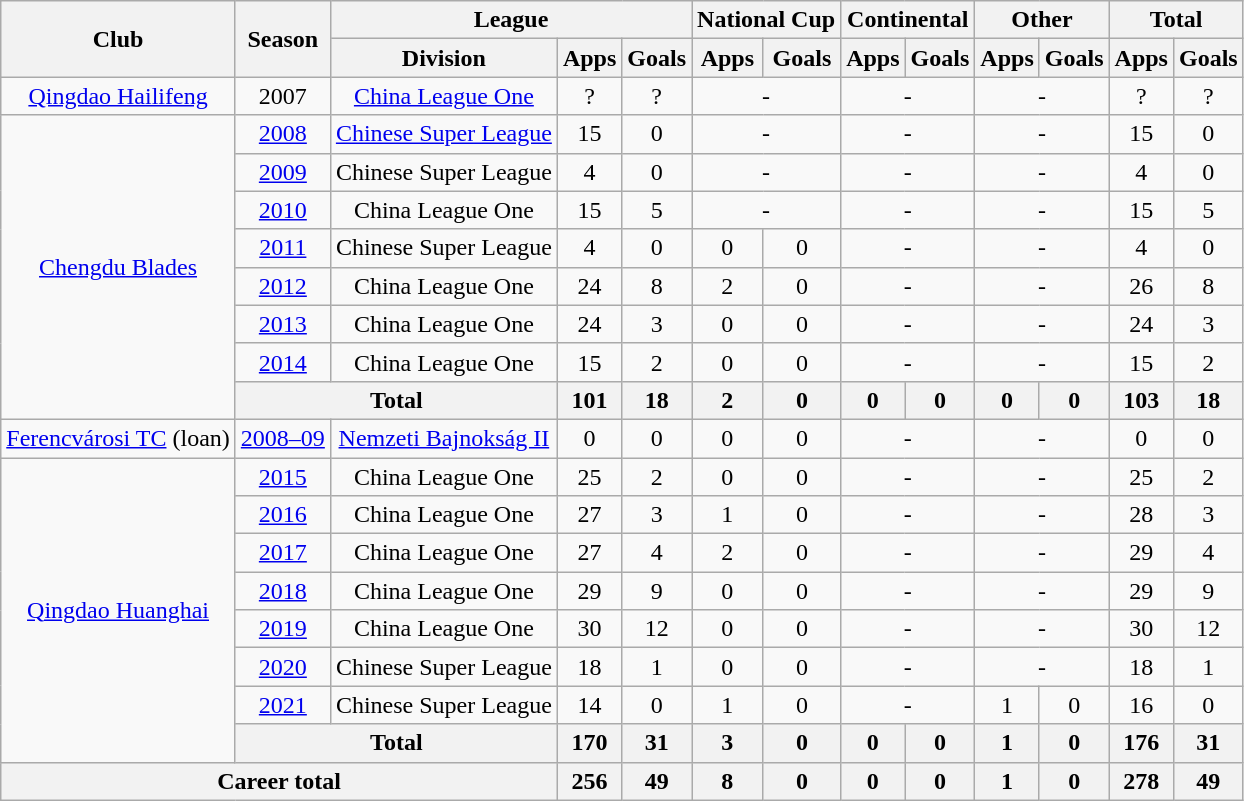<table class="wikitable" style="text-align: center">
<tr>
<th rowspan="2">Club</th>
<th rowspan="2">Season</th>
<th colspan="3">League</th>
<th colspan="2">National Cup</th>
<th colspan="2">Continental</th>
<th colspan="2">Other</th>
<th colspan="2">Total</th>
</tr>
<tr>
<th>Division</th>
<th>Apps</th>
<th>Goals</th>
<th>Apps</th>
<th>Goals</th>
<th>Apps</th>
<th>Goals</th>
<th>Apps</th>
<th>Goals</th>
<th>Apps</th>
<th>Goals</th>
</tr>
<tr>
<td><a href='#'>Qingdao Hailifeng</a></td>
<td>2007</td>
<td><a href='#'>China League One</a></td>
<td>?</td>
<td>?</td>
<td colspan="2">-</td>
<td colspan="2">-</td>
<td colspan="2">-</td>
<td>?</td>
<td>?</td>
</tr>
<tr>
<td rowspan=8><a href='#'>Chengdu Blades</a></td>
<td><a href='#'>2008</a></td>
<td><a href='#'>Chinese Super League</a></td>
<td>15</td>
<td>0</td>
<td colspan="2">-</td>
<td colspan="2">-</td>
<td colspan="2">-</td>
<td>15</td>
<td>0</td>
</tr>
<tr>
<td><a href='#'>2009</a></td>
<td>Chinese Super League</td>
<td>4</td>
<td>0</td>
<td colspan="2">-</td>
<td colspan="2">-</td>
<td colspan="2">-</td>
<td>4</td>
<td>0</td>
</tr>
<tr>
<td><a href='#'>2010</a></td>
<td>China League One</td>
<td>15</td>
<td>5</td>
<td colspan="2">-</td>
<td colspan="2">-</td>
<td colspan="2">-</td>
<td>15</td>
<td>5</td>
</tr>
<tr>
<td><a href='#'>2011</a></td>
<td>Chinese Super League</td>
<td>4</td>
<td>0</td>
<td>0</td>
<td>0</td>
<td colspan="2">-</td>
<td colspan="2">-</td>
<td>4</td>
<td>0</td>
</tr>
<tr>
<td><a href='#'>2012</a></td>
<td>China League One</td>
<td>24</td>
<td>8</td>
<td>2</td>
<td>0</td>
<td colspan="2">-</td>
<td colspan="2">-</td>
<td>26</td>
<td>8</td>
</tr>
<tr>
<td><a href='#'>2013</a></td>
<td>China League One</td>
<td>24</td>
<td>3</td>
<td>0</td>
<td>0</td>
<td colspan="2">-</td>
<td colspan="2">-</td>
<td>24</td>
<td>3</td>
</tr>
<tr>
<td><a href='#'>2014</a></td>
<td>China League One</td>
<td>15</td>
<td>2</td>
<td>0</td>
<td>0</td>
<td colspan="2">-</td>
<td colspan="2">-</td>
<td>15</td>
<td>2</td>
</tr>
<tr>
<th colspan=2>Total</th>
<th>101</th>
<th>18</th>
<th>2</th>
<th>0</th>
<th>0</th>
<th>0</th>
<th>0</th>
<th>0</th>
<th>103</th>
<th>18</th>
</tr>
<tr>
<td><a href='#'>Ferencvárosi TC</a> (loan)</td>
<td><a href='#'>2008–09</a></td>
<td><a href='#'>Nemzeti Bajnokság II</a></td>
<td>0</td>
<td>0</td>
<td>0</td>
<td>0</td>
<td colspan="2">-</td>
<td colspan="2">-</td>
<td>0</td>
<td>0</td>
</tr>
<tr>
<td rowspan=8><a href='#'>Qingdao Huanghai</a></td>
<td><a href='#'>2015</a></td>
<td>China League One</td>
<td>25</td>
<td>2</td>
<td>0</td>
<td>0</td>
<td colspan="2">-</td>
<td colspan="2">-</td>
<td>25</td>
<td>2</td>
</tr>
<tr>
<td><a href='#'>2016</a></td>
<td>China League One</td>
<td>27</td>
<td>3</td>
<td>1</td>
<td>0</td>
<td colspan="2">-</td>
<td colspan="2">-</td>
<td>28</td>
<td>3</td>
</tr>
<tr>
<td><a href='#'>2017</a></td>
<td>China League One</td>
<td>27</td>
<td>4</td>
<td>2</td>
<td>0</td>
<td colspan="2">-</td>
<td colspan="2">-</td>
<td>29</td>
<td>4</td>
</tr>
<tr>
<td><a href='#'>2018</a></td>
<td>China League One</td>
<td>29</td>
<td>9</td>
<td>0</td>
<td>0</td>
<td colspan="2">-</td>
<td colspan="2">-</td>
<td>29</td>
<td>9</td>
</tr>
<tr>
<td><a href='#'>2019</a></td>
<td>China League One</td>
<td>30</td>
<td>12</td>
<td>0</td>
<td>0</td>
<td colspan="2">-</td>
<td colspan="2">-</td>
<td>30</td>
<td>12</td>
</tr>
<tr>
<td><a href='#'>2020</a></td>
<td>Chinese Super League</td>
<td>18</td>
<td>1</td>
<td>0</td>
<td>0</td>
<td colspan="2">-</td>
<td colspan="2">-</td>
<td>18</td>
<td>1</td>
</tr>
<tr>
<td><a href='#'>2021</a></td>
<td>Chinese Super League</td>
<td>14</td>
<td>0</td>
<td>1</td>
<td>0</td>
<td colspan="2">-</td>
<td>1</td>
<td>0</td>
<td>16</td>
<td>0</td>
</tr>
<tr>
<th colspan=2>Total</th>
<th>170</th>
<th>31</th>
<th>3</th>
<th>0</th>
<th>0</th>
<th>0</th>
<th>1</th>
<th>0</th>
<th>176</th>
<th>31</th>
</tr>
<tr>
<th colspan=3>Career total</th>
<th>256</th>
<th>49</th>
<th>8</th>
<th>0</th>
<th>0</th>
<th>0</th>
<th>1</th>
<th>0</th>
<th>278</th>
<th>49</th>
</tr>
</table>
